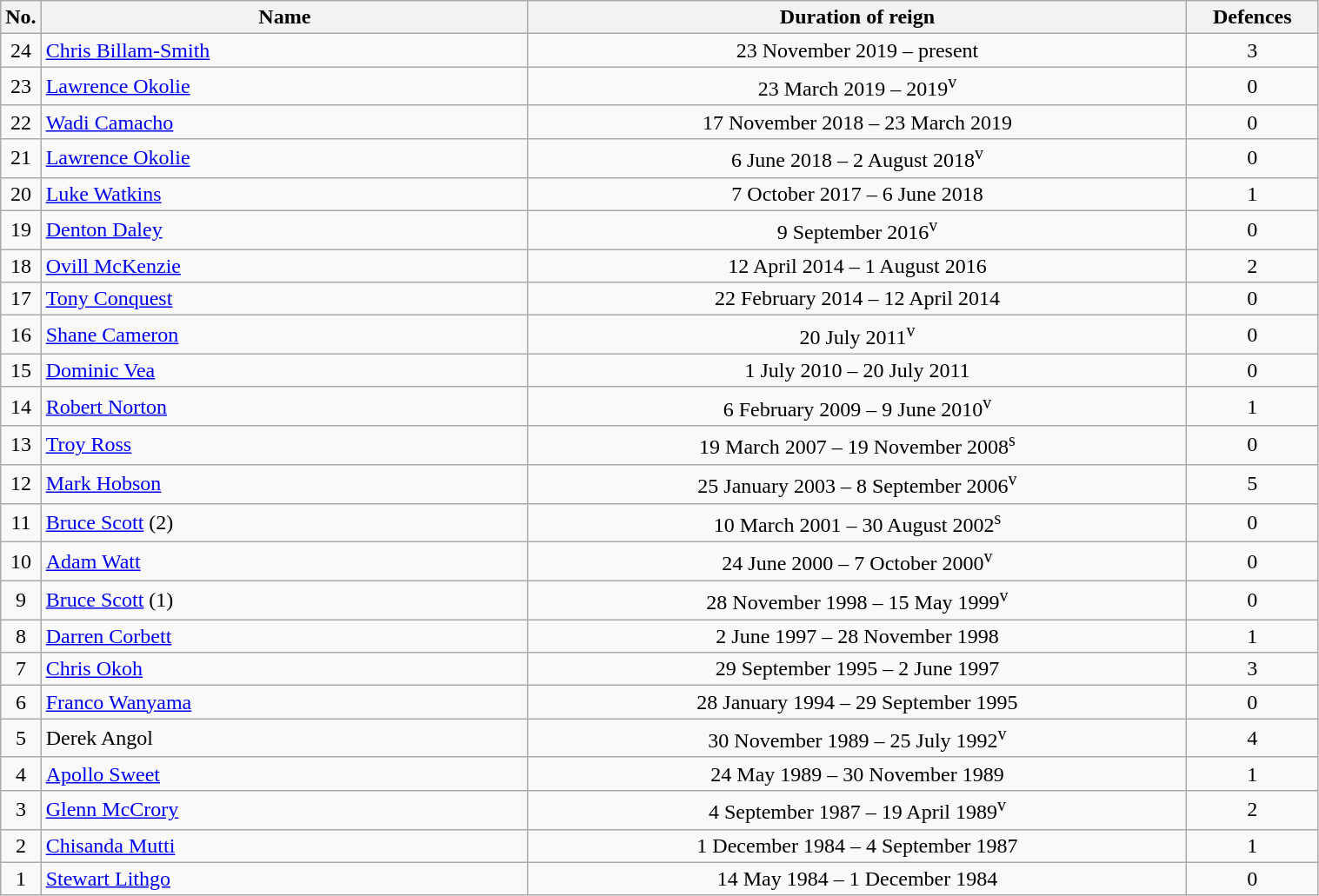<table class="wikitable" width=80%>
<tr>
<th width=3%>No.</th>
<th width=37%>Name </th>
<th width=50%>Duration of reign</th>
<th width=10%>Defences</th>
</tr>
<tr align=center>
<td>24</td>
<td align=left> <a href='#'>Chris Billam-Smith</a></td>
<td>23 November 2019 – present</td>
<td>3</td>
</tr>
<tr align=center>
<td>23</td>
<td align=left> <a href='#'>Lawrence Okolie</a></td>
<td>23 March 2019 – 2019<sup>v</sup></td>
<td>0</td>
</tr>
<tr align=center>
<td>22</td>
<td align=left> <a href='#'>Wadi Camacho</a></td>
<td>17 November 2018 – 23 March 2019</td>
<td>0</td>
</tr>
<tr align=center>
<td>21</td>
<td align=left> <a href='#'>Lawrence Okolie</a></td>
<td>6 June 2018 – 2 August 2018<sup>v</sup></td>
<td>0</td>
</tr>
<tr align=center>
<td>20</td>
<td align=left> <a href='#'>Luke Watkins</a></td>
<td>7 October 2017 – 6 June 2018</td>
<td>1</td>
</tr>
<tr align=center>
<td>19</td>
<td align=left> <a href='#'>Denton Daley</a></td>
<td>9 September 2016<sup>v</sup></td>
<td>0</td>
</tr>
<tr align=center>
<td>18</td>
<td align=left> <a href='#'>Ovill McKenzie</a></td>
<td>12 April 2014 – 1 August 2016</td>
<td>2</td>
</tr>
<tr align=center>
<td>17</td>
<td align=left> <a href='#'>Tony Conquest</a></td>
<td>22 February 2014 – 12 April 2014</td>
<td>0</td>
</tr>
<tr align=center>
<td>16</td>
<td align=left> <a href='#'>Shane Cameron</a></td>
<td>20 July 2011<sup>v</sup></td>
<td>0</td>
</tr>
<tr align=center>
<td>15</td>
<td align=left> <a href='#'>Dominic Vea</a></td>
<td>1 July 2010 – 20 July 2011</td>
<td>0</td>
</tr>
<tr align=center>
<td>14</td>
<td align=left> <a href='#'>Robert Norton</a></td>
<td>6 February 2009 – 9 June 2010<sup>v</sup></td>
<td>1</td>
</tr>
<tr align=center>
<td>13</td>
<td align=left> <a href='#'>Troy Ross</a></td>
<td>19 March 2007 – 19 November 2008<sup>s</sup></td>
<td>0</td>
</tr>
<tr align=center>
<td>12</td>
<td align=left> <a href='#'>Mark Hobson</a></td>
<td>25 January 2003 – 8 September 2006<sup>v</sup></td>
<td>5</td>
</tr>
<tr align=center>
<td>11</td>
<td align=left> <a href='#'>Bruce Scott</a> (2)</td>
<td>10 March 2001 – 30 August 2002<sup>s</sup></td>
<td>0</td>
</tr>
<tr align=center>
<td>10</td>
<td align=left> <a href='#'>Adam Watt</a></td>
<td>24 June 2000 – 7 October 2000<sup>v</sup></td>
<td>0</td>
</tr>
<tr align=center>
<td>9</td>
<td align=left> <a href='#'>Bruce Scott</a> (1)</td>
<td>28 November 1998 – 15 May 1999<sup>v</sup></td>
<td>0</td>
</tr>
<tr align=center>
<td>8</td>
<td align=left> <a href='#'>Darren Corbett</a></td>
<td>2 June 1997 – 28 November 1998</td>
<td>1</td>
</tr>
<tr align=center>
<td>7</td>
<td align=left> <a href='#'>Chris Okoh</a></td>
<td>29 September 1995 – 2 June 1997</td>
<td>3</td>
</tr>
<tr align=center>
<td>6</td>
<td align=left> <a href='#'>Franco Wanyama</a></td>
<td>28 January 1994 – 29 September 1995</td>
<td>0</td>
</tr>
<tr align=center>
<td>5</td>
<td align=left> Derek Angol</td>
<td>30 November 1989 – 25 July 1992<sup>v</sup></td>
<td>4</td>
</tr>
<tr align=center>
<td>4</td>
<td align=left> <a href='#'>Apollo Sweet</a></td>
<td>24 May 1989 – 30 November 1989</td>
<td>1</td>
</tr>
<tr align=center>
<td>3</td>
<td align=left> <a href='#'>Glenn McCrory</a></td>
<td>4 September 1987 – 19 April 1989<sup>v</sup></td>
<td>2</td>
</tr>
<tr align=center>
<td>2</td>
<td align=left> <a href='#'>Chisanda Mutti</a></td>
<td>1 December 1984 – 4 September 1987</td>
<td>1</td>
</tr>
<tr align=center>
<td>1</td>
<td align=left> <a href='#'>Stewart Lithgo</a></td>
<td>14 May 1984 – 1 December 1984</td>
<td>0</td>
</tr>
</table>
